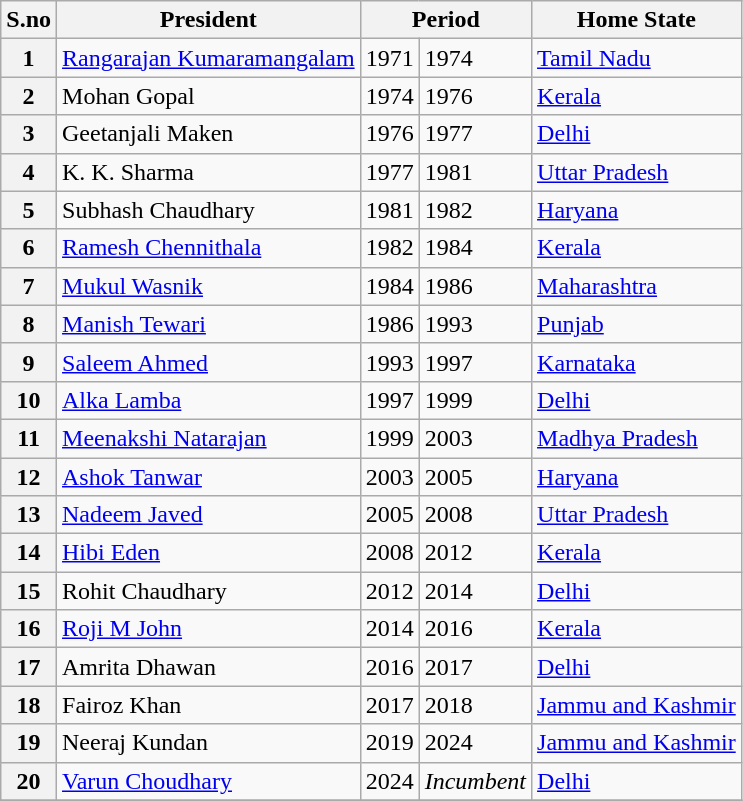<table class="wikitable">
<tr>
<th>S.no</th>
<th>President</th>
<th colspan=2>Period</th>
<th>Home State</th>
</tr>
<tr>
<th>1</th>
<td><a href='#'>Rangarajan Kumaramangalam</a></td>
<td>1971</td>
<td>1974</td>
<td><a href='#'>Tamil Nadu</a></td>
</tr>
<tr>
<th>2</th>
<td>Mohan Gopal</td>
<td>1974</td>
<td>1976</td>
<td><a href='#'>Kerala</a></td>
</tr>
<tr>
<th>3</th>
<td>Geetanjali Maken</td>
<td>1976</td>
<td>1977</td>
<td><a href='#'>Delhi</a></td>
</tr>
<tr>
<th>4</th>
<td>K. K. Sharma</td>
<td>1977</td>
<td>1981</td>
<td><a href='#'>Uttar Pradesh</a></td>
</tr>
<tr>
<th>5</th>
<td>Subhash Chaudhary</td>
<td>1981</td>
<td>1982</td>
<td><a href='#'>Haryana</a></td>
</tr>
<tr>
<th>6</th>
<td><a href='#'>Ramesh Chennithala</a></td>
<td>1982</td>
<td>1984</td>
<td><a href='#'>Kerala</a></td>
</tr>
<tr>
<th>7</th>
<td><a href='#'>Mukul Wasnik</a></td>
<td>1984</td>
<td>1986</td>
<td><a href='#'>Maharashtra</a></td>
</tr>
<tr>
<th>8</th>
<td><a href='#'>Manish Tewari</a></td>
<td>1986</td>
<td>1993</td>
<td><a href='#'>Punjab</a></td>
</tr>
<tr>
<th>9</th>
<td><a href='#'>Saleem Ahmed</a></td>
<td>1993</td>
<td>1997</td>
<td><a href='#'>Karnataka</a></td>
</tr>
<tr>
<th>10</th>
<td><a href='#'>Alka Lamba</a></td>
<td>1997</td>
<td>1999</td>
<td><a href='#'>Delhi</a></td>
</tr>
<tr>
<th>11</th>
<td><a href='#'>Meenakshi Natarajan</a></td>
<td>1999</td>
<td>2003</td>
<td><a href='#'>Madhya Pradesh</a></td>
</tr>
<tr>
<th>12</th>
<td><a href='#'>Ashok Tanwar</a></td>
<td>2003</td>
<td>2005</td>
<td><a href='#'>Haryana</a></td>
</tr>
<tr>
<th>13</th>
<td><a href='#'>Nadeem Javed</a></td>
<td>2005</td>
<td>2008</td>
<td><a href='#'>Uttar Pradesh</a></td>
</tr>
<tr>
<th>14</th>
<td><a href='#'>Hibi Eden</a></td>
<td>2008</td>
<td>2012</td>
<td><a href='#'>Kerala</a></td>
</tr>
<tr>
<th>15</th>
<td>Rohit Chaudhary</td>
<td>2012</td>
<td>2014</td>
<td><a href='#'>Delhi</a></td>
</tr>
<tr>
<th>16</th>
<td><a href='#'>Roji M John</a></td>
<td>2014</td>
<td>2016</td>
<td><a href='#'>Kerala</a></td>
</tr>
<tr>
<th>17</th>
<td>Amrita Dhawan</td>
<td>2016</td>
<td>2017</td>
<td><a href='#'>Delhi</a></td>
</tr>
<tr>
<th>18</th>
<td>Fairoz Khan</td>
<td>2017</td>
<td>2018</td>
<td><a href='#'>Jammu and Kashmir</a></td>
</tr>
<tr>
<th>19</th>
<td>Neeraj Kundan</td>
<td>2019</td>
<td>2024</td>
<td><a href='#'>Jammu and Kashmir</a></td>
</tr>
<tr>
<th>20</th>
<td><a href='#'>Varun Choudhary</a></td>
<td>2024</td>
<td><em>Incumbent</em></td>
<td><a href='#'>Delhi</a></td>
</tr>
<tr>
</tr>
</table>
